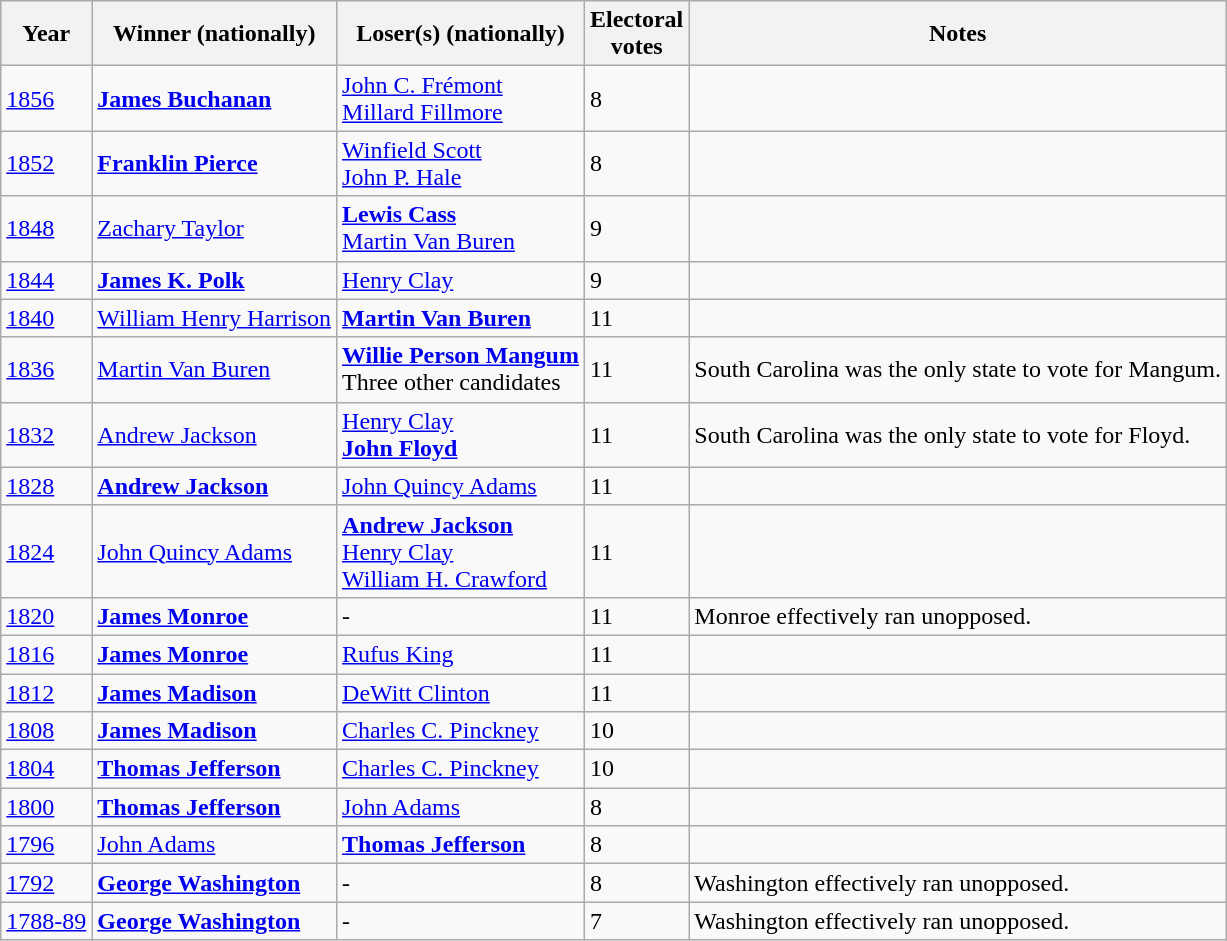<table class="wikitable sortable">
<tr>
<th data-sort-type="number">Year</th>
<th>Winner (nationally)</th>
<th>Loser(s) (nationally)</th>
<th data-sort-type="number">Electoral<br>votes</th>
<th class="unsortable">Notes</th>
</tr>
<tr>
<td><a href='#'>1856</a></td>
<td><strong><a href='#'>James Buchanan</a></strong></td>
<td><a href='#'>John C. Frémont</a><br><a href='#'>Millard Fillmore</a></td>
<td>8</td>
<td></td>
</tr>
<tr>
<td><a href='#'>1852</a></td>
<td><strong><a href='#'>Franklin Pierce</a></strong></td>
<td><a href='#'>Winfield Scott</a><br><a href='#'>John P. Hale</a></td>
<td>8</td>
<td></td>
</tr>
<tr>
<td><a href='#'>1848</a></td>
<td><a href='#'>Zachary Taylor</a></td>
<td><strong><a href='#'>Lewis Cass</a></strong><br><a href='#'>Martin Van Buren</a></td>
<td>9</td>
<td></td>
</tr>
<tr>
<td><a href='#'>1844</a></td>
<td><strong><a href='#'>James K. Polk</a></strong></td>
<td><a href='#'>Henry Clay</a></td>
<td>9</td>
<td></td>
</tr>
<tr>
<td><a href='#'>1840</a></td>
<td><a href='#'>William Henry Harrison</a></td>
<td><strong><a href='#'>Martin Van Buren</a></strong></td>
<td>11</td>
<td></td>
</tr>
<tr>
<td><a href='#'>1836</a></td>
<td><a href='#'>Martin Van Buren</a></td>
<td><strong><a href='#'>Willie Person Mangum</a></strong><br>Three other candidates</td>
<td>11</td>
<td>South Carolina was the only state to vote for Mangum.</td>
</tr>
<tr>
<td><a href='#'>1832</a></td>
<td><a href='#'>Andrew Jackson</a></td>
<td><a href='#'>Henry Clay</a><br><strong><a href='#'>John Floyd</a></strong></td>
<td>11</td>
<td>South Carolina was the only state to vote for Floyd.</td>
</tr>
<tr>
<td><a href='#'>1828</a></td>
<td><strong><a href='#'>Andrew Jackson</a></strong></td>
<td><a href='#'>John Quincy Adams</a></td>
<td>11</td>
<td></td>
</tr>
<tr>
<td><a href='#'>1824</a></td>
<td><a href='#'>John Quincy Adams</a></td>
<td><strong><a href='#'>Andrew Jackson</a></strong><br><a href='#'>Henry Clay</a><br><a href='#'>William H. Crawford</a></td>
<td>11</td>
<td></td>
</tr>
<tr>
<td><a href='#'>1820</a></td>
<td><strong><a href='#'>James Monroe</a></strong></td>
<td>-</td>
<td>11</td>
<td>Monroe effectively ran unopposed.</td>
</tr>
<tr>
<td><a href='#'>1816</a></td>
<td><strong><a href='#'>James Monroe</a></strong></td>
<td><a href='#'>Rufus King</a></td>
<td>11</td>
<td></td>
</tr>
<tr>
<td><a href='#'>1812</a></td>
<td><strong><a href='#'>James Madison</a></strong></td>
<td><a href='#'>DeWitt Clinton</a></td>
<td>11</td>
<td></td>
</tr>
<tr>
<td><a href='#'>1808</a></td>
<td><strong><a href='#'>James Madison</a></strong></td>
<td><a href='#'>Charles C. Pinckney</a></td>
<td>10</td>
<td></td>
</tr>
<tr>
<td><a href='#'>1804</a></td>
<td><strong><a href='#'>Thomas Jefferson</a></strong></td>
<td><a href='#'>Charles C. Pinckney</a></td>
<td>10</td>
<td></td>
</tr>
<tr>
<td><a href='#'>1800</a></td>
<td><strong><a href='#'>Thomas Jefferson</a></strong></td>
<td><a href='#'>John Adams</a></td>
<td>8</td>
<td></td>
</tr>
<tr>
<td><a href='#'>1796</a></td>
<td><a href='#'>John Adams</a></td>
<td><strong><a href='#'>Thomas Jefferson</a></strong></td>
<td>8</td>
<td></td>
</tr>
<tr>
<td><a href='#'>1792</a></td>
<td><strong><a href='#'>George Washington</a></strong></td>
<td>-</td>
<td>8</td>
<td>Washington effectively ran unopposed.</td>
</tr>
<tr>
<td><a href='#'>1788-89</a></td>
<td><strong><a href='#'>George Washington</a></strong></td>
<td>-</td>
<td>7</td>
<td>Washington effectively ran unopposed.</td>
</tr>
</table>
